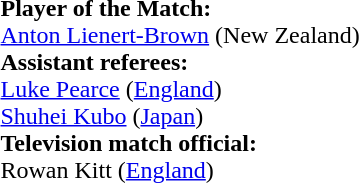<table style="width:100%">
<tr>
<td><br><strong>Player of the Match:</strong>
<br><a href='#'>Anton Lienert-Brown</a> (New Zealand)<br><strong>Assistant referees:</strong>
<br><a href='#'>Luke Pearce</a> (<a href='#'>England</a>)
<br><a href='#'>Shuhei Kubo</a> (<a href='#'>Japan</a>)
<br><strong>Television match official:</strong>
<br>Rowan Kitt (<a href='#'>England</a>)</td>
</tr>
</table>
